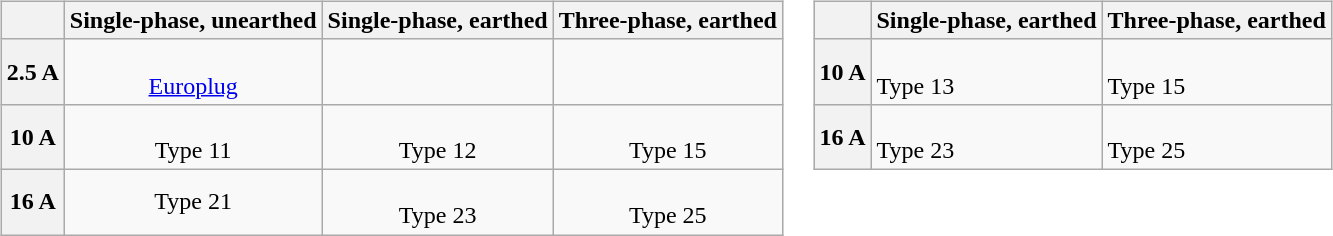<table>
<tr valign=top>
<td><br><table class=wikitable style=text-align:center>
<tr>
<th></th>
<th>Single-phase, unearthed</th>
<th>Single-phase, earthed</th>
<th>Three-phase, earthed</th>
</tr>
<tr>
<th>2.5 A</th>
<td><br><a href='#'>Europlug</a></td>
<td></td>
<td></td>
</tr>
<tr>
<th>10 A</th>
<td><br>Type 11</td>
<td><br>Type 12</td>
<td><br>Type 15</td>
</tr>
<tr>
<th>16 A</th>
<td>Type 21</td>
<td><br>Type 23</td>
<td><br>Type 25</td>
</tr>
</table>
</td>
<td><br><table class="wikitable style"="text-align:center">
<tr>
<th></th>
<th>Single-phase, earthed</th>
<th>Three-phase, earthed</th>
</tr>
<tr>
<th>10 A</th>
<td><br>Type 13</td>
<td><br>Type 15</td>
</tr>
<tr>
<th>16 A</th>
<td><br>Type 23</td>
<td><br>Type 25</td>
</tr>
</table>
</td>
<td><br></td>
</tr>
</table>
